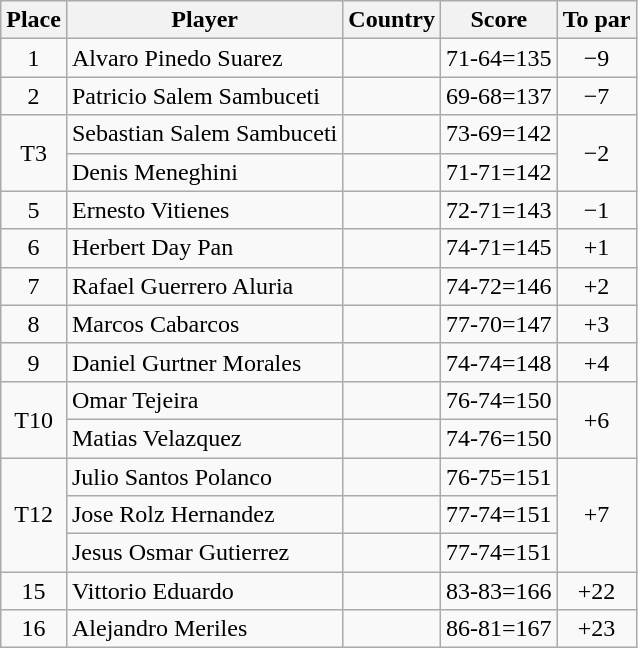<table class="wikitable">
<tr>
<th>Place</th>
<th>Player</th>
<th>Country</th>
<th>Score</th>
<th>To par</th>
</tr>
<tr>
<td style="text-align:center;">1</td>
<td>Alvaro Pinedo Suarez</td>
<td></td>
<td>71-64=135</td>
<td style="text-align:center;">−9</td>
</tr>
<tr>
<td style="text-align:center;">2</td>
<td>Patricio Salem Sambuceti</td>
<td></td>
<td>69-68=137</td>
<td style="text-align:center;">−7</td>
</tr>
<tr>
<td rowspan="2" style="text-align:center;">T3</td>
<td>Sebastian Salem Sambuceti</td>
<td></td>
<td>73-69=142</td>
<td rowspan="2" style="text-align:center;">−2</td>
</tr>
<tr>
<td>Denis Meneghini</td>
<td></td>
<td>71-71=142</td>
</tr>
<tr>
<td style="text-align:center;">5</td>
<td>Ernesto Vitienes</td>
<td></td>
<td>72-71=143</td>
<td style="text-align:center;">−1</td>
</tr>
<tr>
<td style="text-align:center;">6</td>
<td>Herbert Day Pan</td>
<td></td>
<td>74-71=145</td>
<td style="text-align:center;">+1</td>
</tr>
<tr>
<td style="text-align:center;">7</td>
<td>Rafael Guerrero Aluria</td>
<td></td>
<td>74-72=146</td>
<td style="text-align:center;">+2</td>
</tr>
<tr>
<td style="text-align:center;">8</td>
<td>Marcos Cabarcos</td>
<td></td>
<td>77-70=147</td>
<td style="text-align:center;">+3</td>
</tr>
<tr>
<td style="text-align:center;">9</td>
<td>Daniel Gurtner Morales</td>
<td></td>
<td>74-74=148</td>
<td style="text-align:center;">+4</td>
</tr>
<tr>
<td rowspan="2" style="text-align:center;">T10</td>
<td>Omar Tejeira</td>
<td></td>
<td>76-74=150</td>
<td rowspan="2" style="text-align:center;">+6</td>
</tr>
<tr>
<td>Matias Velazquez</td>
<td></td>
<td>74-76=150</td>
</tr>
<tr>
<td rowspan="3" style="text-align:center;">T12</td>
<td>Julio Santos Polanco</td>
<td></td>
<td>76-75=151</td>
<td rowspan="3" style="text-align:center;">+7</td>
</tr>
<tr>
<td>Jose Rolz Hernandez</td>
<td></td>
<td>77-74=151</td>
</tr>
<tr>
<td>Jesus Osmar Gutierrez</td>
<td></td>
<td>77-74=151</td>
</tr>
<tr>
<td style="text-align:center;">15</td>
<td>Vittorio Eduardo</td>
<td></td>
<td>83-83=166</td>
<td style="text-align:center;">+22</td>
</tr>
<tr>
<td style="text-align:center;">16</td>
<td>Alejandro Meriles</td>
<td></td>
<td>86-81=167</td>
<td style="text-align:center;">+23</td>
</tr>
</table>
